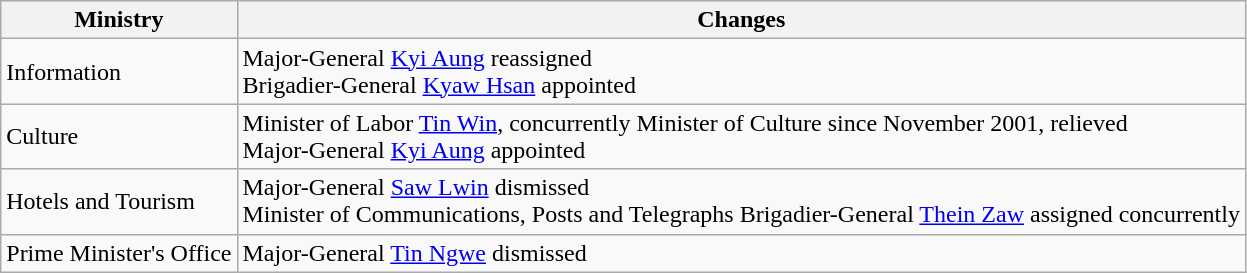<table class=wikitable>
<tr>
<th>Ministry</th>
<th>Changes</th>
</tr>
<tr>
<td>Information</td>
<td>Major-General <a href='#'>Kyi Aung</a> reassigned<br>Brigadier-General <a href='#'>Kyaw Hsan</a> appointed</td>
</tr>
<tr>
<td>Culture</td>
<td>Minister of Labor <a href='#'>Tin Win</a>, concurrently Minister of Culture since November 2001, relieved<br>Major-General <a href='#'>Kyi Aung</a> appointed</td>
</tr>
<tr>
<td>Hotels and Tourism</td>
<td>Major-General <a href='#'>Saw Lwin</a> dismissed<br>Minister of Communications, Posts and Telegraphs Brigadier-General <a href='#'>Thein Zaw</a> assigned concurrently</td>
</tr>
<tr>
<td>Prime Minister's Office</td>
<td>Major-General <a href='#'>Tin Ngwe</a> dismissed</td>
</tr>
</table>
